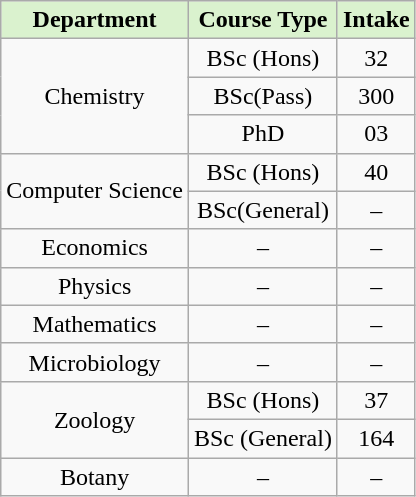<table class="wikitable" style="text-align:center;">
<tr>
<th style="background-color: #DAF2CE">Department</th>
<th style="background-color: #DAF2CE">Course Type</th>
<th style="background-color: #DAF2CE">Intake</th>
</tr>
<tr>
<td rowspan="3">Chemistry</td>
<td>BSc (Hons)</td>
<td>32</td>
</tr>
<tr>
<td>BSc(Pass)</td>
<td>300</td>
</tr>
<tr>
<td>PhD</td>
<td>03</td>
</tr>
<tr>
<td rowspan="2">Computer Science</td>
<td>BSc (Hons)</td>
<td>40</td>
</tr>
<tr>
<td>BSc(General)</td>
<td>–</td>
</tr>
<tr>
<td>Economics</td>
<td>–</td>
<td>–</td>
</tr>
<tr>
<td>Physics</td>
<td>–</td>
<td>–</td>
</tr>
<tr>
<td>Mathematics</td>
<td>–</td>
<td>–</td>
</tr>
<tr>
<td>Microbiology</td>
<td>–</td>
<td>–</td>
</tr>
<tr>
<td rowspan="2">Zoology</td>
<td>BSc (Hons)</td>
<td>37</td>
</tr>
<tr>
<td>BSc (General)</td>
<td>164</td>
</tr>
<tr>
<td>Botany</td>
<td>–</td>
<td>–</td>
</tr>
</table>
